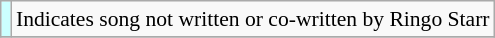<table class="wikitable" style="font-size:90%;">
<tr>
<td scope="row" style="background-color:#CCFFFF"></td>
<td>Indicates song not written or co-written by Ringo Starr</td>
</tr>
<tr>
</tr>
</table>
